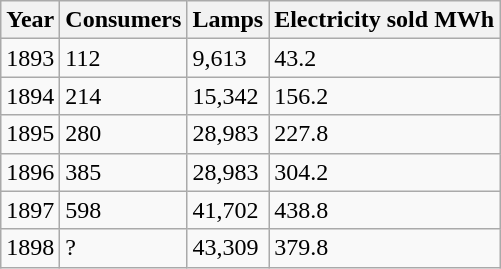<table class="wikitable">
<tr>
<th>Year</th>
<th>Consumers</th>
<th>Lamps</th>
<th>Electricity sold MWh</th>
</tr>
<tr>
<td>1893</td>
<td>112</td>
<td>9,613</td>
<td>43.2</td>
</tr>
<tr>
<td>1894</td>
<td>214</td>
<td>15,342</td>
<td>156.2</td>
</tr>
<tr>
<td>1895</td>
<td>280</td>
<td>28,983</td>
<td>227.8</td>
</tr>
<tr>
<td>1896</td>
<td>385</td>
<td>28,983</td>
<td>304.2</td>
</tr>
<tr>
<td>1897</td>
<td>598</td>
<td>41,702</td>
<td>438.8</td>
</tr>
<tr>
<td>1898</td>
<td>?</td>
<td>43,309</td>
<td>379.8</td>
</tr>
</table>
